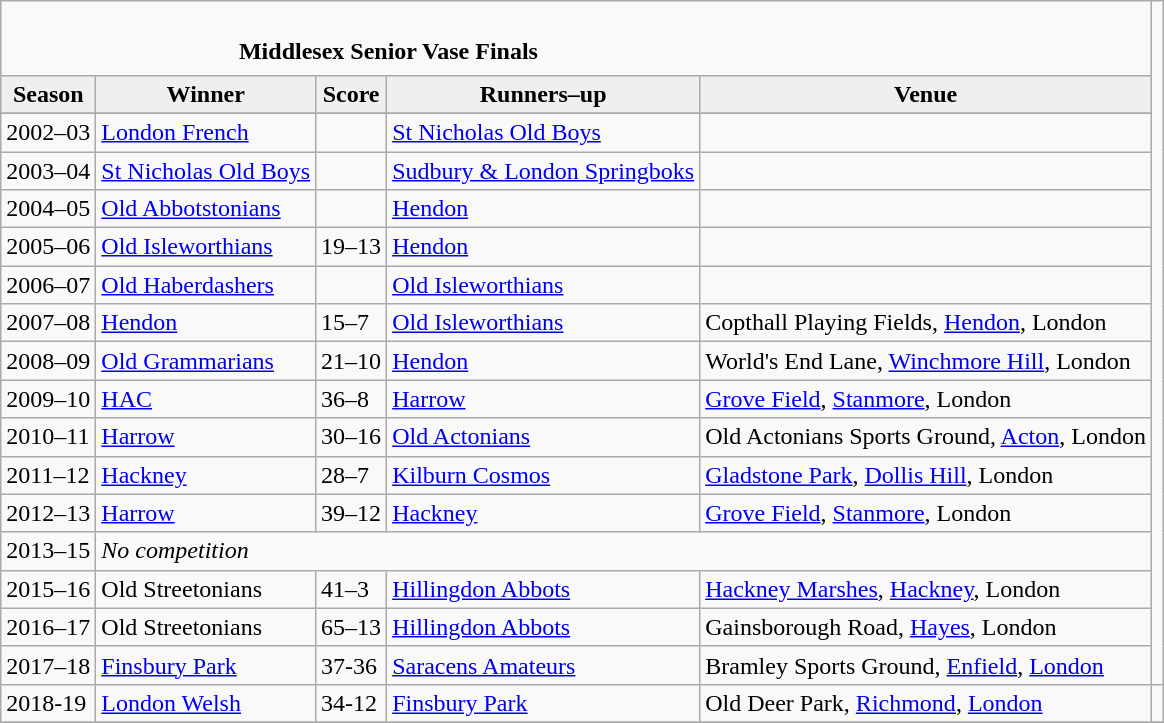<table class="wikitable" style="text-align: left;">
<tr>
<td colspan="5" cellpadding="0" cellspacing="0"><br><table border="0" style="width:100%;" cellpadding="0" cellspacing="0">
<tr>
<td style="width:20%; border:0;"></td>
<td style="border:0;"><strong>Middlesex Senior Vase Finals</strong></td>
<td style="width:20%; border:0;"></td>
</tr>
</table>
</td>
</tr>
<tr>
<th style="background:#efefef;">Season</th>
<th style="background:#efefef">Winner</th>
<th style="background:#efefef">Score</th>
<th style="background:#efefef;">Runners–up</th>
<th style="background:#efefef;">Venue</th>
</tr>
<tr align=left>
</tr>
<tr>
<td>2002–03</td>
<td><a href='#'>London French</a></td>
<td></td>
<td><a href='#'>St Nicholas Old Boys</a></td>
<td></td>
</tr>
<tr>
<td>2003–04</td>
<td><a href='#'>St Nicholas Old Boys</a></td>
<td></td>
<td><a href='#'>Sudbury & London Springboks</a></td>
<td></td>
</tr>
<tr>
<td>2004–05</td>
<td><a href='#'>Old Abbotstonians</a></td>
<td></td>
<td><a href='#'>Hendon</a></td>
<td></td>
</tr>
<tr>
<td>2005–06</td>
<td><a href='#'>Old Isleworthians</a></td>
<td>19–13</td>
<td><a href='#'>Hendon</a></td>
<td></td>
</tr>
<tr>
<td>2006–07</td>
<td><a href='#'>Old Haberdashers</a></td>
<td></td>
<td><a href='#'>Old Isleworthians</a></td>
<td></td>
</tr>
<tr>
<td>2007–08</td>
<td><a href='#'>Hendon</a></td>
<td>15–7</td>
<td><a href='#'>Old Isleworthians</a></td>
<td>Copthall Playing Fields, <a href='#'>Hendon</a>, London</td>
</tr>
<tr>
<td>2008–09</td>
<td><a href='#'>Old Grammarians</a></td>
<td>21–10</td>
<td><a href='#'>Hendon</a></td>
<td>World's End Lane, <a href='#'>Winchmore Hill</a>, London</td>
</tr>
<tr>
<td>2009–10</td>
<td><a href='#'>HAC</a></td>
<td>36–8</td>
<td><a href='#'>Harrow</a></td>
<td><a href='#'>Grove Field</a>, <a href='#'>Stanmore</a>, London</td>
</tr>
<tr>
<td>2010–11</td>
<td><a href='#'>Harrow</a></td>
<td>30–16</td>
<td><a href='#'>Old Actonians</a></td>
<td>Old Actonians Sports Ground, <a href='#'>Acton</a>, London</td>
</tr>
<tr>
<td>2011–12</td>
<td><a href='#'>Hackney</a></td>
<td>28–7</td>
<td><a href='#'>Kilburn Cosmos</a></td>
<td><a href='#'>Gladstone Park</a>, <a href='#'>Dollis Hill</a>, London</td>
</tr>
<tr>
<td>2012–13</td>
<td><a href='#'>Harrow</a></td>
<td>39–12</td>
<td><a href='#'>Hackney</a></td>
<td><a href='#'>Grove Field</a>, <a href='#'>Stanmore</a>, London</td>
</tr>
<tr>
<td>2013–15</td>
<td colspan=4><em>No competition</em></td>
</tr>
<tr>
<td>2015–16</td>
<td>Old Streetonians</td>
<td>41–3</td>
<td><a href='#'>Hillingdon Abbots</a></td>
<td><a href='#'>Hackney Marshes</a>, <a href='#'>Hackney</a>, London</td>
</tr>
<tr>
<td>2016–17</td>
<td>Old Streetonians</td>
<td>65–13</td>
<td><a href='#'>Hillingdon Abbots</a></td>
<td>Gainsborough Road, <a href='#'>Hayes</a>, London</td>
</tr>
<tr>
<td>2017–18</td>
<td><a href='#'>Finsbury Park</a></td>
<td>37-36</td>
<td><a href='#'>Saracens Amateurs</a></td>
<td>Bramley Sports Ground, <a href='#'>Enfield</a>, <a href='#'>London</a></td>
</tr>
<tr>
<td>2018-19</td>
<td><a href='#'>London Welsh</a></td>
<td>34-12</td>
<td><a href='#'>Finsbury Park</a></td>
<td>Old Deer Park, <a href='#'>Richmond</a>, <a href='#'>London</a></td>
<td></td>
</tr>
<tr>
</tr>
</table>
